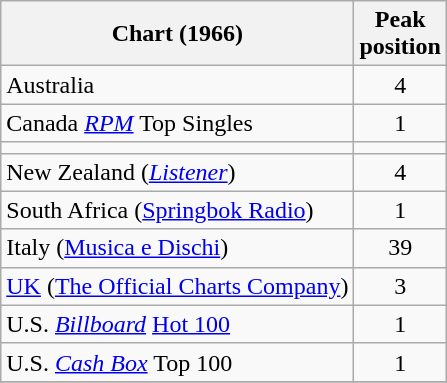<table class="wikitable sortable">
<tr>
<th align="left">Chart (1966)</th>
<th align="left">Peak<br>position</th>
</tr>
<tr>
<td>Australia</td>
<td style="text-align:center;">4</td>
</tr>
<tr>
<td>Canada <em><a href='#'>RPM</a></em> Top Singles</td>
<td style="text-align:center;">1</td>
</tr>
<tr>
<td></td>
</tr>
<tr>
<td>New Zealand (<em><a href='#'>Listener</a></em>)</td>
<td style="text-align:center;">4</td>
</tr>
<tr>
<td>South Africa (<a href='#'>Springbok Radio</a>)</td>
<td align="center">1</td>
</tr>
<tr>
<td>Italy (<a href='#'>Musica e Dischi</a>)</td>
<td style="text-align:center;">39</td>
</tr>
<tr>
<td><a href='#'>UK</a> (<a href='#'>The Official Charts Company</a>)</td>
<td style="text-align:center;">3</td>
</tr>
<tr>
<td>U.S. <em><a href='#'>Billboard</a></em> <a href='#'>Hot 100</a></td>
<td style="text-align:center;">1</td>
</tr>
<tr>
<td>U.S. <em><a href='#'>Cash Box</a></em> Top 100 </td>
<td style="text-align:center;">1</td>
</tr>
<tr>
</tr>
</table>
